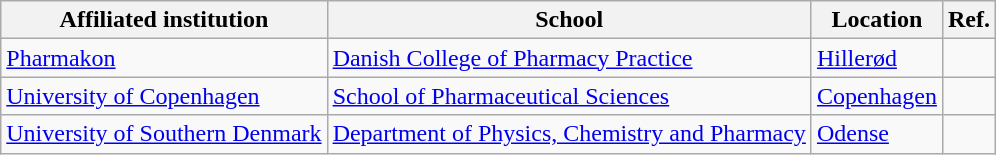<table class="wikitable sortable">
<tr>
<th>Affiliated institution</th>
<th>School</th>
<th>Location</th>
<th>Ref.</th>
</tr>
<tr>
<td><a href='#'>Pharmakon</a></td>
<td><a href='#'>Danish College of Pharmacy Practice</a></td>
<td><a href='#'>Hillerød</a></td>
<td></td>
</tr>
<tr>
<td><a href='#'>University of Copenhagen</a></td>
<td><a href='#'>School of Pharmaceutical Sciences</a></td>
<td><a href='#'>Copenhagen</a></td>
<td></td>
</tr>
<tr>
<td><a href='#'>University of Southern Denmark</a></td>
<td><a href='#'>Department of Physics, Chemistry and Pharmacy</a></td>
<td><a href='#'>Odense</a></td>
<td></td>
</tr>
</table>
